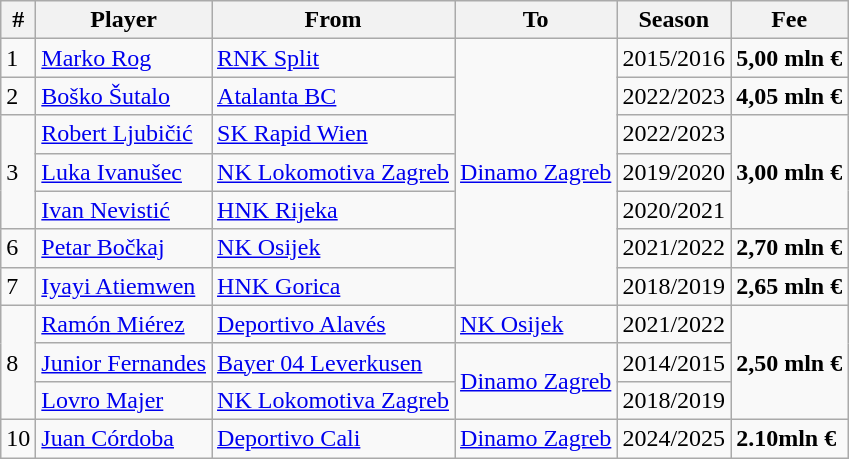<table class="wikitable" style="text-align:left">
<tr>
<th>#</th>
<th>Player</th>
<th>From</th>
<th>To</th>
<th>Season</th>
<th>Fee</th>
</tr>
<tr>
<td>1</td>
<td> <a href='#'>Marko Rog</a></td>
<td><a href='#'>RNK Split</a></td>
<td rowspan="7"><a href='#'>Dinamo Zagreb</a></td>
<td>2015/2016</td>
<td><strong>5,00 mln €</strong></td>
</tr>
<tr>
<td>2</td>
<td> <a href='#'>Boško Šutalo</a></td>
<td> <a href='#'>Atalanta BC</a></td>
<td>2022/2023</td>
<td><strong>4,05 mln €</strong></td>
</tr>
<tr>
<td rowspan="3">3</td>
<td>  <a href='#'>Robert Ljubičić</a></td>
<td> <a href='#'>SK Rapid Wien</a></td>
<td>2022/2023</td>
<td rowspan="3"><strong>3,00 mln €</strong></td>
</tr>
<tr>
<td> <a href='#'>Luka Ivanušec</a></td>
<td><a href='#'>NK Lokomotiva Zagreb</a></td>
<td>2019/2020</td>
</tr>
<tr>
<td> <a href='#'>Ivan Nevistić</a></td>
<td><a href='#'>HNK Rijeka</a></td>
<td>2020/2021</td>
</tr>
<tr>
<td>6</td>
<td> <a href='#'>Petar Bočkaj</a></td>
<td><a href='#'>NK Osijek</a></td>
<td>2021/2022</td>
<td><strong>2,70 mln €</strong></td>
</tr>
<tr>
<td>7</td>
<td> <a href='#'>Iyayi Atiemwen</a></td>
<td><a href='#'>HNK Gorica</a></td>
<td>2018/2019</td>
<td><strong>2,65 mln €</strong></td>
</tr>
<tr>
<td rowspan="3">8</td>
<td> <a href='#'>Ramón Miérez</a></td>
<td> <a href='#'>Deportivo Alavés</a></td>
<td><a href='#'>NK Osijek</a></td>
<td>2021/2022</td>
<td rowspan="3"><strong>2,50 mln €</strong></td>
</tr>
<tr>
<td>  <a href='#'>Junior Fernandes</a></td>
<td> <a href='#'>Bayer 04 Leverkusen</a></td>
<td rowspan="2"><a href='#'>Dinamo Zagreb</a></td>
<td>2014/2015</td>
</tr>
<tr>
<td> <a href='#'>Lovro Majer</a></td>
<td><a href='#'>NK Lokomotiva Zagreb</a></td>
<td>2018/2019</td>
</tr>
<tr>
<td>10</td>
<td> <a href='#'>Juan Córdoba</a></td>
<td> <a href='#'>Deportivo Cali</a></td>
<td rowspan="7"><a href='#'>Dinamo Zagreb</a></td>
<td>2024/2025</td>
<td><strong>2.10mln €</strong></td>
</tr>
</table>
